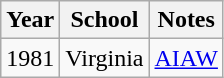<table class="wikitable">
<tr>
<th>Year</th>
<th>School</th>
<th>Notes</th>
</tr>
<tr>
<td>1981</td>
<td>Virginia</td>
<td><a href='#'>AIAW</a></td>
</tr>
</table>
